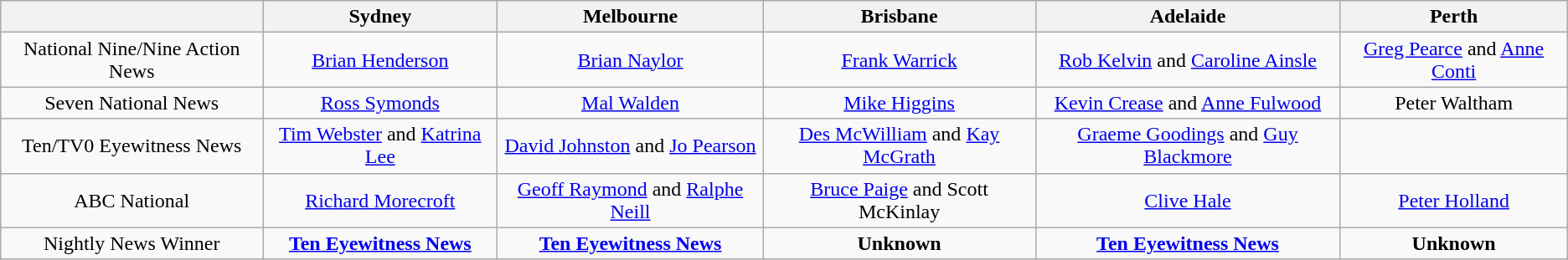<table class="wikitable">
<tr>
<th></th>
<th>Sydney</th>
<th>Melbourne</th>
<th>Brisbane</th>
<th>Adelaide</th>
<th>Perth</th>
</tr>
<tr style="text-align:center">
<td>National Nine/Nine Action News</td>
<td><a href='#'>Brian Henderson</a></td>
<td><a href='#'>Brian Naylor</a></td>
<td><a href='#'>Frank Warrick</a></td>
<td><a href='#'>Rob Kelvin</a> and <a href='#'>Caroline Ainsle</a></td>
<td><a href='#'>Greg Pearce</a> and <a href='#'>Anne Conti</a></td>
</tr>
<tr style="text-align:center">
<td>Seven National News</td>
<td><a href='#'>Ross Symonds</a></td>
<td><a href='#'>Mal Walden</a></td>
<td><a href='#'>Mike Higgins</a></td>
<td><a href='#'>Kevin Crease</a> and <a href='#'>Anne Fulwood</a></td>
<td>Peter Waltham</td>
</tr>
<tr style="text-align:center">
<td>Ten/TV0 Eyewitness News</td>
<td><a href='#'>Tim Webster</a> and <a href='#'>Katrina Lee</a></td>
<td><a href='#'>David Johnston</a> and <a href='#'>Jo Pearson</a></td>
<td><a href='#'>Des McWilliam</a> and <a href='#'>Kay McGrath</a></td>
<td><a href='#'>Graeme Goodings</a> and <a href='#'>Guy Blackmore</a></td>
<td></td>
</tr>
<tr style="text-align:center">
<td>ABC National</td>
<td><a href='#'>Richard Morecroft</a></td>
<td><a href='#'>Geoff Raymond</a> and <a href='#'>Ralphe Neill</a></td>
<td><a href='#'>Bruce Paige</a> and Scott McKinlay</td>
<td><a href='#'>Clive Hale</a></td>
<td><a href='#'>Peter Holland</a></td>
</tr>
<tr style="text-align:center">
<td>Nightly News Winner</td>
<td><strong><a href='#'>Ten Eyewitness News</a></strong></td>
<td><strong><a href='#'>Ten Eyewitness News</a></strong></td>
<td><strong>Unknown</strong></td>
<td><strong><a href='#'>Ten Eyewitness News</a></strong></td>
<td><strong>Unknown</strong></td>
</tr>
</table>
